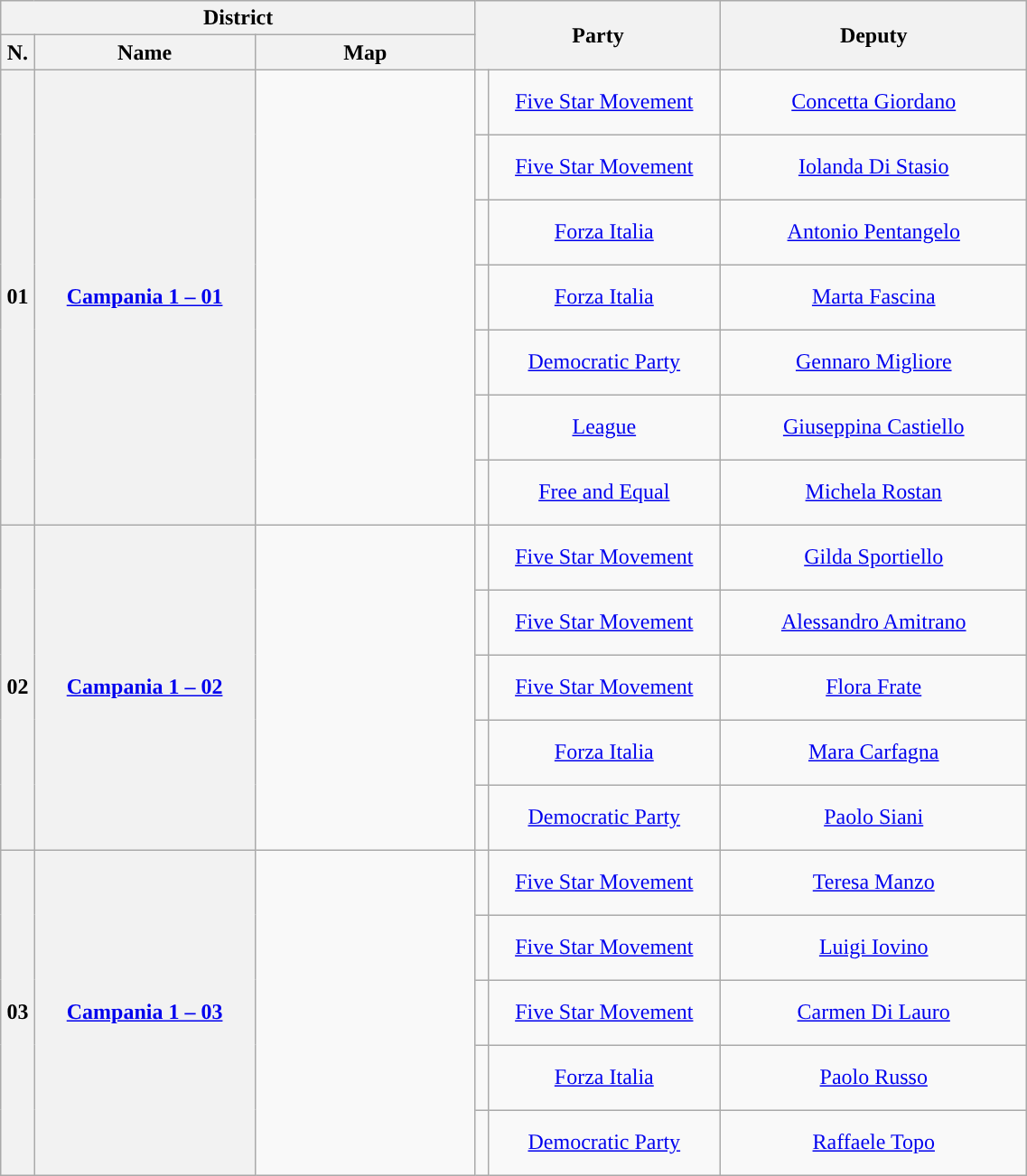<table class="wikitable" style="text-align:center; style="width=60%">
<tr>
<th width=35% colspan="3">District</th>
<th width=20% colspan="2" rowspan="2">Party</th>
<th width=25% rowspan="2">Deputy</th>
</tr>
<tr>
<th width=1%>N.</th>
<th width=18%>Name</th>
<th width=18%>Map</th>
</tr>
<tr style="height:3em;">
<th rowspan="7">01</th>
<th rowspan="7"><a href='#'>Campania 1 – 01</a></th>
<td rowspan="7"></td>
<td style="background:"></td>
<td><a href='#'>Five Star Movement</a></td>
<td><a href='#'>Concetta Giordano</a></td>
</tr>
<tr style="height:3em;">
<td style="background:"></td>
<td><a href='#'>Five Star Movement</a></td>
<td><a href='#'>Iolanda Di Stasio</a></td>
</tr>
<tr style="height:3em;">
<td style="background:"></td>
<td><a href='#'>Forza Italia</a></td>
<td><a href='#'>Antonio Pentangelo</a></td>
</tr>
<tr style="height:3em;">
<td style="background:"></td>
<td><a href='#'>Forza Italia</a></td>
<td><a href='#'>Marta Fascina</a></td>
</tr>
<tr style="height:3em;">
<td style="background:"></td>
<td><a href='#'>Democratic Party</a></td>
<td><a href='#'>Gennaro Migliore</a></td>
</tr>
<tr style="height:3em;">
<td style="background:"></td>
<td><a href='#'>League</a></td>
<td><a href='#'>Giuseppina Castiello</a></td>
</tr>
<tr style="height:3em;">
<td style="background:"></td>
<td><a href='#'>Free and Equal</a></td>
<td><a href='#'>Michela Rostan</a></td>
</tr>
<tr style="height:3em;">
<th rowspan="5">02</th>
<th rowspan="5"><a href='#'>Campania 1 – 02</a></th>
<td rowspan="5"></td>
<td style="background:"></td>
<td><a href='#'>Five Star Movement</a></td>
<td><a href='#'>Gilda Sportiello</a></td>
</tr>
<tr style="height:3em;">
<td style="background:"></td>
<td><a href='#'>Five Star Movement</a></td>
<td><a href='#'>Alessandro Amitrano</a></td>
</tr>
<tr style="height:3em;">
<td style="background:"></td>
<td><a href='#'>Five Star Movement</a></td>
<td><a href='#'>Flora Frate</a></td>
</tr>
<tr style="height:3em;">
<td style="background:"></td>
<td><a href='#'>Forza Italia</a></td>
<td><a href='#'>Mara Carfagna</a></td>
</tr>
<tr style="height:3em;">
<td style="background:"></td>
<td><a href='#'>Democratic Party</a></td>
<td><a href='#'>Paolo Siani</a></td>
</tr>
<tr style="height:3em;">
<th rowspan="7">03</th>
<th rowspan="7"><a href='#'>Campania 1 – 03</a></th>
<td rowspan="7"></td>
<td style="background:"></td>
<td><a href='#'>Five Star Movement</a></td>
<td><a href='#'>Teresa Manzo</a></td>
</tr>
<tr style="height:3em;">
<td style="background:"></td>
<td><a href='#'>Five Star Movement</a></td>
<td><a href='#'>Luigi Iovino</a></td>
</tr>
<tr style="height:3em;">
<td style="background:"></td>
<td><a href='#'>Five Star Movement</a></td>
<td><a href='#'>Carmen Di Lauro</a></td>
</tr>
<tr style="height:3em;">
<td style="background:"></td>
<td><a href='#'>Forza Italia</a></td>
<td><a href='#'>Paolo Russo</a></td>
</tr>
<tr style="height:3em;">
<td style="background:"></td>
<td><a href='#'>Democratic Party</a></td>
<td><a href='#'>Raffaele Topo</a></td>
</tr>
</table>
